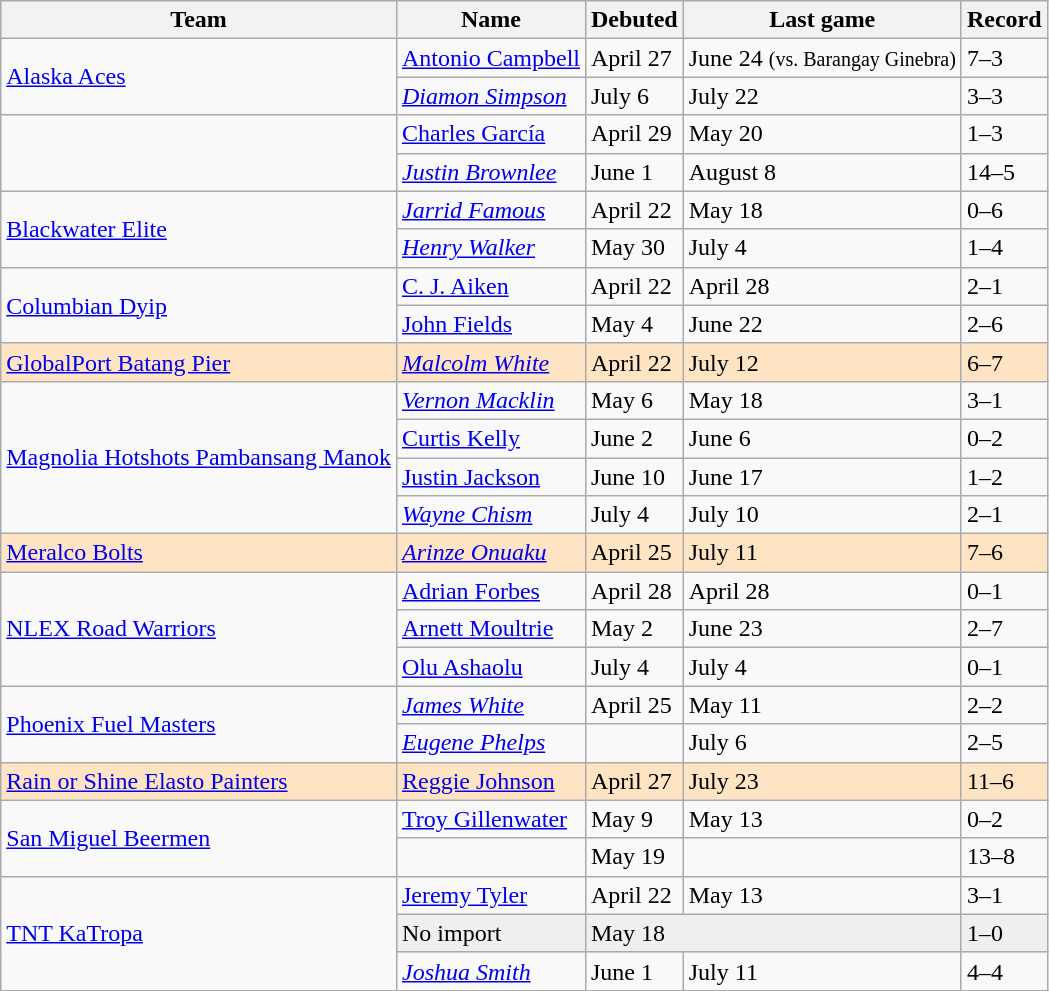<table class="wikitable">
<tr>
<th>Team</th>
<th>Name</th>
<th>Debuted</th>
<th>Last game</th>
<th>Record</th>
</tr>
<tr>
<td rowspan=2><a href='#'>Alaska Aces</a></td>
<td> <a href='#'>Antonio Campbell</a></td>
<td>April 27 </td>
<td>June 24 <small>(vs. Barangay Ginebra)</small></td>
<td>7–3</td>
</tr>
<tr>
<td> <em><a href='#'>Diamon Simpson</a></em></td>
<td>July 6 </td>
<td>July 22 </td>
<td>3–3</td>
</tr>
<tr>
<td rowspan=2></td>
<td> <a href='#'>Charles García</a></td>
<td>April 29 </td>
<td>May 20 </td>
<td>1–3</td>
</tr>
<tr>
<td> <em><a href='#'>Justin Brownlee</a></em></td>
<td>June 1 </td>
<td>August 8 </td>
<td>14–5</td>
</tr>
<tr>
<td rowspan=2><a href='#'>Blackwater Elite</a></td>
<td> <em><a href='#'>Jarrid Famous</a></em></td>
<td>April 22 </td>
<td>May 18 </td>
<td>0–6</td>
</tr>
<tr>
<td> <em><a href='#'>Henry Walker</a></em></td>
<td>May 30 </td>
<td>July 4 </td>
<td>1–4</td>
</tr>
<tr>
<td rowspan=2><a href='#'>Columbian Dyip</a></td>
<td> <a href='#'>C. J. Aiken</a></td>
<td>April 22 </td>
<td>April 28 </td>
<td>2–1</td>
</tr>
<tr>
<td> <a href='#'>John Fields</a></td>
<td>May 4 </td>
<td>June 22 </td>
<td>2–6</td>
</tr>
<tr bgcolor=#FFE4C4>
<td><a href='#'>GlobalPort Batang Pier</a></td>
<td> <em><a href='#'>Malcolm White</a></em></td>
<td>April 22 </td>
<td>July 12 </td>
<td>6–7</td>
</tr>
<tr>
<td rowspan=4><a href='#'>Magnolia Hotshots Pambansang Manok</a></td>
<td> <em><a href='#'>Vernon Macklin</a></em></td>
<td>May 6 </td>
<td>May 18 </td>
<td>3–1</td>
</tr>
<tr>
<td> <a href='#'>Curtis Kelly</a></td>
<td>June 2 </td>
<td>June 6 </td>
<td>0–2</td>
</tr>
<tr>
<td> <a href='#'>Justin Jackson</a></td>
<td>June 10 </td>
<td>June 17 </td>
<td>1–2</td>
</tr>
<tr>
<td> <em><a href='#'>Wayne Chism</a></em></td>
<td>July 4 </td>
<td>July 10 </td>
<td>2–1</td>
</tr>
<tr bgcolor=#FFE4C4>
<td><a href='#'>Meralco Bolts</a></td>
<td> <em><a href='#'>Arinze Onuaku</a></em></td>
<td>April 25 </td>
<td>July 11 </td>
<td>7–6</td>
</tr>
<tr>
<td rowspan=3><a href='#'>NLEX Road Warriors</a></td>
<td> <a href='#'>Adrian Forbes</a></td>
<td>April 28 </td>
<td>April 28 </td>
<td>0–1</td>
</tr>
<tr>
<td> <a href='#'>Arnett Moultrie</a></td>
<td>May 2 </td>
<td>June 23 </td>
<td>2–7</td>
</tr>
<tr>
<td> <a href='#'>Olu Ashaolu</a></td>
<td>July 4 </td>
<td>July 4 </td>
<td>0–1</td>
</tr>
<tr>
<td rowspan=2><a href='#'>Phoenix Fuel Masters</a></td>
<td> <em><a href='#'>James White</a></em></td>
<td>April 25 </td>
<td>May 11 </td>
<td>2–2</td>
</tr>
<tr>
<td> <em><a href='#'>Eugene Phelps</a></em></td>
<td></td>
<td>July 6 </td>
<td>2–5</td>
</tr>
<tr bgcolor=#FFE4C4>
<td><a href='#'>Rain or Shine Elasto Painters</a></td>
<td> <a href='#'>Reggie Johnson</a></td>
<td>April 27 </td>
<td>July 23 </td>
<td>11–6</td>
</tr>
<tr>
<td rowspan=2><a href='#'>San Miguel Beermen</a></td>
<td> <a href='#'>Troy Gillenwater</a></td>
<td>May 9 </td>
<td>May 13 </td>
<td>0–2</td>
</tr>
<tr>
<td></td>
<td>May 19 </td>
<td></td>
<td>13–8</td>
</tr>
<tr>
<td rowspan=3><a href='#'>TNT KaTropa</a></td>
<td> <a href='#'>Jeremy Tyler</a></td>
<td>April 22 </td>
<td>May 13 </td>
<td>3–1</td>
</tr>
<tr bgcolor=#efefef>
<td>No import</td>
<td colspan="2">May 18 </td>
<td>1–0</td>
</tr>
<tr>
<td> <em><a href='#'>Joshua Smith</a></em></td>
<td>June 1 </td>
<td>July 11 </td>
<td>4–4</td>
</tr>
</table>
